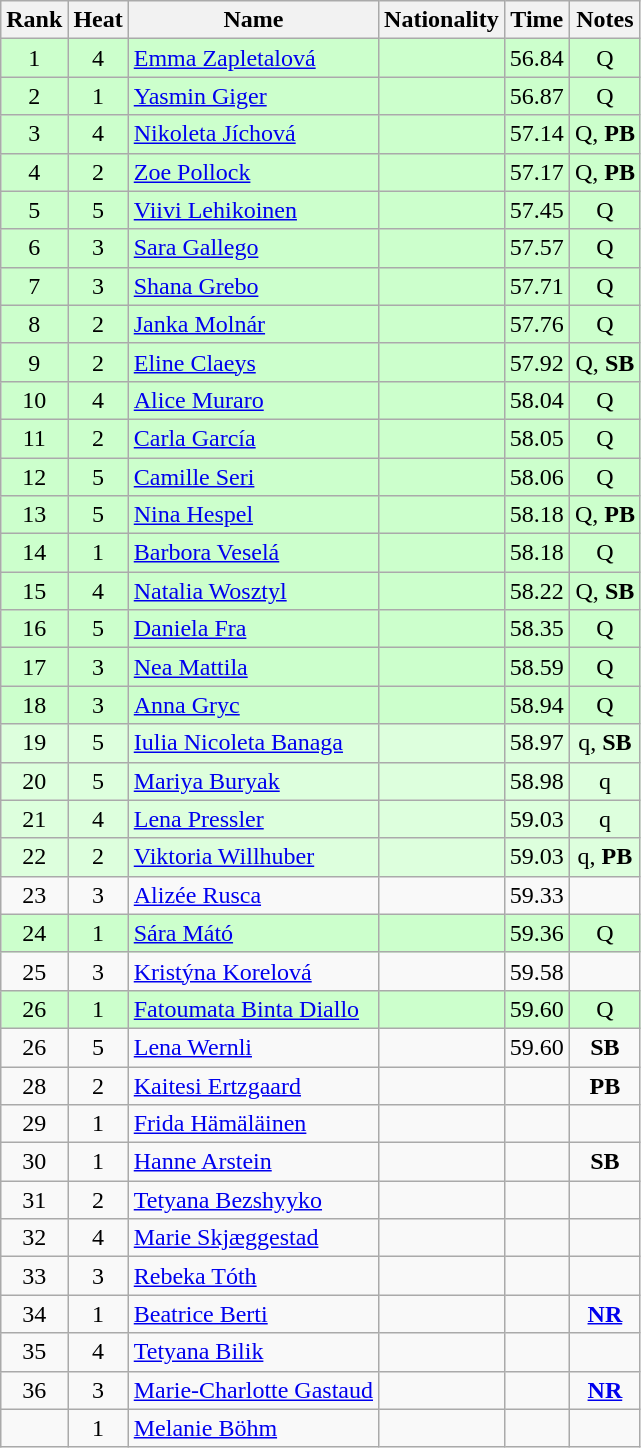<table class="wikitable sortable" style="text-align:center;">
<tr>
<th>Rank</th>
<th>Heat</th>
<th>Name</th>
<th>Nationality</th>
<th>Time</th>
<th>Notes</th>
</tr>
<tr bgcolor=ccffcc>
<td>1</td>
<td>4</td>
<td align=left><a href='#'>Emma Zapletalová</a></td>
<td align=left></td>
<td>56.84</td>
<td>Q</td>
</tr>
<tr bgcolor=ccffcc>
<td>2</td>
<td>1</td>
<td align=left><a href='#'>Yasmin Giger</a></td>
<td align=left></td>
<td>56.87</td>
<td>Q</td>
</tr>
<tr bgcolor=ccffcc>
<td>3</td>
<td>4</td>
<td align=left><a href='#'>Nikoleta Jíchová</a></td>
<td align=left></td>
<td>57.14</td>
<td>Q, <strong>PB</strong></td>
</tr>
<tr bgcolor=ccffcc>
<td>4</td>
<td>2</td>
<td align=left><a href='#'>Zoe Pollock</a></td>
<td align=left></td>
<td>57.17</td>
<td>Q, <strong>PB</strong></td>
</tr>
<tr bgcolor=ccffcc>
<td>5</td>
<td>5</td>
<td align=left><a href='#'>Viivi Lehikoinen</a></td>
<td align=left></td>
<td>57.45</td>
<td>Q</td>
</tr>
<tr bgcolor=ccffcc>
<td>6</td>
<td>3</td>
<td align=left><a href='#'>Sara Gallego</a></td>
<td align=left></td>
<td>57.57</td>
<td>Q</td>
</tr>
<tr bgcolor=ccffcc>
<td>7</td>
<td>3</td>
<td align=left><a href='#'>Shana Grebo</a></td>
<td align=left></td>
<td>57.71</td>
<td>Q</td>
</tr>
<tr bgcolor=ccffcc>
<td>8</td>
<td>2</td>
<td align=left><a href='#'>Janka Molnár</a></td>
<td align=left></td>
<td>57.76</td>
<td>Q</td>
</tr>
<tr bgcolor=ccffcc>
<td>9</td>
<td>2</td>
<td align=left><a href='#'>Eline Claeys</a></td>
<td align=left></td>
<td>57.92</td>
<td>Q, <strong>SB</strong></td>
</tr>
<tr bgcolor=ccffcc>
<td>10</td>
<td>4</td>
<td align=left><a href='#'>Alice Muraro</a></td>
<td align=left></td>
<td>58.04</td>
<td>Q</td>
</tr>
<tr bgcolor=ccffcc>
<td>11</td>
<td>2</td>
<td align=left><a href='#'>Carla García</a></td>
<td align=left></td>
<td>58.05</td>
<td>Q</td>
</tr>
<tr bgcolor=ccffcc>
<td>12</td>
<td>5</td>
<td align=left><a href='#'>Camille Seri</a></td>
<td align=left></td>
<td>58.06</td>
<td>Q</td>
</tr>
<tr bgcolor=ccffcc>
<td>13</td>
<td>5</td>
<td align=left><a href='#'>Nina Hespel</a></td>
<td align=left></td>
<td>58.18</td>
<td>Q, <strong>PB</strong></td>
</tr>
<tr bgcolor=ccffcc>
<td>14</td>
<td>1</td>
<td align=left><a href='#'>Barbora Veselá</a></td>
<td align=left></td>
<td>58.18</td>
<td>Q</td>
</tr>
<tr bgcolor=ccffcc>
<td>15</td>
<td>4</td>
<td align=left><a href='#'>Natalia Wosztyl</a></td>
<td align=left></td>
<td>58.22</td>
<td>Q, <strong>SB</strong></td>
</tr>
<tr bgcolor=ccffcc>
<td>16</td>
<td>5</td>
<td align=left><a href='#'>Daniela Fra</a></td>
<td align=left></td>
<td>58.35</td>
<td>Q</td>
</tr>
<tr bgcolor=ccffcc>
<td>17</td>
<td>3</td>
<td align=left><a href='#'>Nea Mattila</a></td>
<td align=left></td>
<td>58.59</td>
<td>Q</td>
</tr>
<tr bgcolor=ccffcc>
<td>18</td>
<td>3</td>
<td align=left><a href='#'>Anna Gryc</a></td>
<td align=left></td>
<td>58.94</td>
<td>Q</td>
</tr>
<tr bgcolor=ddffdd>
<td>19</td>
<td>5</td>
<td align=left><a href='#'>Iulia Nicoleta Banaga</a></td>
<td align=left></td>
<td>58.97</td>
<td>q, <strong>SB</strong></td>
</tr>
<tr bgcolor=ddffdd>
<td>20</td>
<td>5</td>
<td align=left><a href='#'>Mariya Buryak</a></td>
<td align=left></td>
<td>58.98</td>
<td>q</td>
</tr>
<tr bgcolor=ddffdd>
<td>21</td>
<td>4</td>
<td align=left><a href='#'>Lena Pressler</a></td>
<td align=left></td>
<td>59.03</td>
<td>q</td>
</tr>
<tr bgcolor=ddffdd>
<td>22</td>
<td>2</td>
<td align=left><a href='#'>Viktoria Willhuber</a></td>
<td align=left></td>
<td>59.03</td>
<td>q, <strong>PB</strong></td>
</tr>
<tr>
<td>23</td>
<td>3</td>
<td align=left><a href='#'>Alizée Rusca</a></td>
<td align=left></td>
<td>59.33</td>
<td></td>
</tr>
<tr bgcolor=ccffcc>
<td>24</td>
<td>1</td>
<td align=left><a href='#'>Sára Mátó</a></td>
<td align=left></td>
<td>59.36</td>
<td>Q</td>
</tr>
<tr>
<td>25</td>
<td>3</td>
<td align=left><a href='#'>Kristýna Korelová</a></td>
<td align=left></td>
<td>59.58</td>
<td></td>
</tr>
<tr bgcolor=ccffcc>
<td>26</td>
<td>1</td>
<td align=left><a href='#'>Fatoumata Binta Diallo</a></td>
<td align=left></td>
<td>59.60</td>
<td>Q</td>
</tr>
<tr>
<td>26</td>
<td>5</td>
<td align=left><a href='#'>Lena Wernli</a></td>
<td align=left></td>
<td>59.60</td>
<td><strong>SB</strong></td>
</tr>
<tr>
<td>28</td>
<td>2</td>
<td align=left><a href='#'>Kaitesi Ertzgaard</a></td>
<td align=left></td>
<td></td>
<td><strong>PB</strong></td>
</tr>
<tr>
<td>29</td>
<td>1</td>
<td align=left><a href='#'>Frida Hämäläinen</a></td>
<td align=left></td>
<td></td>
<td></td>
</tr>
<tr>
<td>30</td>
<td>1</td>
<td align=left><a href='#'>Hanne Arstein</a></td>
<td align=left></td>
<td></td>
<td><strong>SB</strong></td>
</tr>
<tr>
<td>31</td>
<td>2</td>
<td align=left><a href='#'>Tetyana Bezshyyko</a></td>
<td align=left></td>
<td></td>
<td></td>
</tr>
<tr>
<td>32</td>
<td>4</td>
<td align=left><a href='#'>Marie Skjæggestad</a></td>
<td align=left></td>
<td></td>
<td></td>
</tr>
<tr>
<td>33</td>
<td>3</td>
<td align=left><a href='#'>Rebeka Tóth</a></td>
<td align=left></td>
<td></td>
<td></td>
</tr>
<tr>
<td>34</td>
<td>1</td>
<td align=left><a href='#'>Beatrice Berti</a></td>
<td align=left></td>
<td></td>
<td><strong><a href='#'>NR</a></strong></td>
</tr>
<tr>
<td>35</td>
<td>4</td>
<td align=left><a href='#'>Tetyana Bilik</a></td>
<td align=left></td>
<td></td>
<td></td>
</tr>
<tr>
<td>36</td>
<td>3</td>
<td align=left><a href='#'>Marie-Charlotte Gastaud</a></td>
<td align=left></td>
<td></td>
<td><strong><a href='#'>NR</a></strong></td>
</tr>
<tr>
<td></td>
<td>1</td>
<td align=left><a href='#'>Melanie Böhm</a></td>
<td align=left></td>
<td></td>
<td></td>
</tr>
</table>
